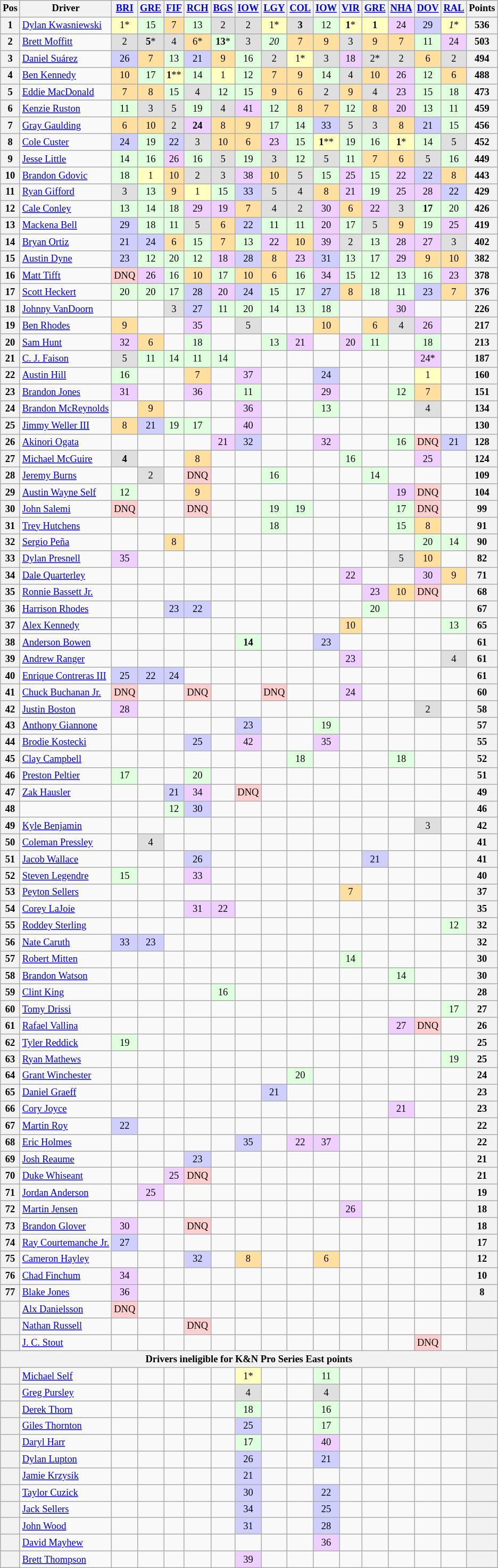<table class="wikitable" style="font-size:77%; text-align:center;">
<tr>
<th>Pos</th>
<th>Driver</th>
<th><a href='#'>BRI</a></th>
<th><a href='#'>GRE</a></th>
<th><a href='#'>FIF</a></th>
<th><a href='#'>RCH</a></th>
<th><a href='#'>BGS</a></th>
<th><a href='#'>IOW</a></th>
<th><a href='#'>LGY</a></th>
<th><a href='#'>COL</a></th>
<th><a href='#'>IOW</a></th>
<th><a href='#'>VIR</a></th>
<th><a href='#'>GRE</a></th>
<th><a href='#'>NHA</a></th>
<th><a href='#'>DOV</a></th>
<th><a href='#'>RAL</a></th>
<th valign="middle">Points</th>
</tr>
<tr>
<th>1</th>
<td align="left"><a href='#'>Dylan Kwasniewski</a></td>
<td style="background:#FFFFBF;">1*</td>
<td style="background:#DFFFDF;">15</td>
<td style="background:#FFDF9F;">7</td>
<td style="background:#DFFFDF;">13</td>
<td style="background:#DFDFDF;">2</td>
<td style="background:#DFDFDF;">2</td>
<td style="background:#FFFFBF;">1*</td>
<td style="background:#DFDFDF;"><strong>3</strong></td>
<td style="background:#DFFFDF;">12</td>
<td style="background:#FFFFBF;"><strong>1</strong>*</td>
<td style="background:#FFFFBF;"><strong>1</strong></td>
<td style="background:#EFCFFF;">24</td>
<td style="background:#CFCFFF;">29</td>
<td style="background:#FFFFBF;"><em>1</em>*</td>
<th>536</th>
</tr>
<tr>
<th>2</th>
<td align="left"><a href='#'>Brett Moffitt</a></td>
<td style="background:#DFDFDF;">2</td>
<td style="background:#DFDFDF;"><strong>5</strong>*</td>
<td style="background:#DFDFDF;">4</td>
<td style="background:#FFDF9F;">6*</td>
<td style="background:#DFFFDF;"><strong>13</strong>*</td>
<td style="background:#DFDFDF;">3</td>
<td style="background:#DFFFDF;"><em>20</em></td>
<td style="background:#FFDF9F;">7</td>
<td style="background:#FFDF9F;">9</td>
<td style="background:#DFDFDF;">3</td>
<td style="background:#FFDF9F;">9</td>
<td style="background:#FFDF9F;">7</td>
<td style="background:#DFFFDF;">11</td>
<td style="background:#EFCFFF;">24</td>
<th>503</th>
</tr>
<tr>
<th>3</th>
<td align="left"><a href='#'>Daniel Suárez</a></td>
<td style="background:#CFCFFF;">26</td>
<td style="background:#FFDF9F;">7</td>
<td style="background:#DFFFDF;">13</td>
<td style="background:#CFCFFF;">21</td>
<td style="background:#FFDF9F;">9</td>
<td style="background:#DFFFDF;">16</td>
<td style="background:#DFDFDF;">2</td>
<td style="background:#FFFFBF;">1*</td>
<td style="background:#DFDFDF;">3</td>
<td style="background:#EFCFFF;">18</td>
<td style="background:#DFDFDF;">2*</td>
<td style="background:#DFDFDF;">2</td>
<td style="background:#FFDF9F;">6</td>
<td style="background:#DFDFDF;">2</td>
<th>494</th>
</tr>
<tr>
<th>4</th>
<td align="left"><a href='#'>Ben Kennedy</a></td>
<td style="background:#FFDF9F;">10</td>
<td style="background:#DFFFDF;">17</td>
<td style="background:#FFFFBF;"><strong>1</strong>**</td>
<td style="background:#DFFFDF;">14</td>
<td style="background:#FFFFBF;">1</td>
<td style="background:#DFFFDF;">12</td>
<td style="background:#FFDF9F;">7</td>
<td style="background:#FFDF9F;">9</td>
<td style="background:#DFFFDF;">14</td>
<td style="background:#DFDFDF;">4</td>
<td style="background:#FFDF9F;">10</td>
<td style="background:#EFCFFF;">26</td>
<td style="background:#DFFFDF;">12</td>
<td style="background:#FFDF9F;">6</td>
<th>488</th>
</tr>
<tr>
<th>5</th>
<td align="left"><a href='#'>Eddie MacDonald</a></td>
<td style="background:#FFDF9F;">7</td>
<td style="background:#FFDF9F;">8</td>
<td style="background:#DFFFDF;">15</td>
<td style="background:#DFDFDF;">4</td>
<td style="background:#DFFFDF;">12</td>
<td style="background:#DFFFDF;">15</td>
<td style="background:#FFDF9F;">9</td>
<td style="background:#FFDF9F;">6</td>
<td style="background:#DFDFDF;">2</td>
<td style="background:#FFDF9F;">9</td>
<td style="background:#DFDFDF;">4</td>
<td style="background:#EFCFFF;">23</td>
<td style="background:#DFFFDF;">15</td>
<td style="background:#DFFFDF;">18</td>
<th>473</th>
</tr>
<tr>
<th>6</th>
<td align="left"><a href='#'>Kenzie Ruston</a></td>
<td style="background:#DFFFDF;">11</td>
<td style="background:#DFDFDF;">3</td>
<td style="background:#DFDFDF;">5</td>
<td style="background:#DFFFDF;">19</td>
<td style="background:#DFDFDF;">4</td>
<td style="background:#EFCFFF;">41</td>
<td style="background:#DFFFDF;">12</td>
<td style="background:#FFDF9F;">8</td>
<td style="background:#FFDF9F;">7</td>
<td style="background:#DFFFDF;">12</td>
<td style="background:#FFDF9F;">8</td>
<td style="background:#EFCFFF;">20</td>
<td style="background:#DFFFDF;">13</td>
<td style="background:#DFFFDF;">11</td>
<th>459</th>
</tr>
<tr>
<th>7</th>
<td align="left"><a href='#'>Gray Gaulding</a></td>
<td style="background:#FFDF9F;">6</td>
<td style="background:#FFDF9F;">10</td>
<td style="background:#DFDFDF;">2</td>
<td style="background:#EFCFFF;"><strong>24</strong></td>
<td style="background:#FFDF9F;">8</td>
<td style="background:#FFDF9F;">9</td>
<td style="background:#DFFFDF;">17</td>
<td style="background:#DFFFDF;">14</td>
<td style="background:#CFCFFF;">33</td>
<td style="background:#DFDFDF;">5</td>
<td style="background:#DFDFDF;">3</td>
<td style="background:#FFDF9F;">8</td>
<td style="background:#CFCFFF;">21</td>
<td style="background:#DFFFDF;">15</td>
<th>456</th>
</tr>
<tr>
<th>8</th>
<td align="left"><a href='#'>Cole Custer</a></td>
<td style="background:#CFCFFF;">24</td>
<td style="background:#DFFFDF;">19</td>
<td style="background:#CFCFFF;">22</td>
<td style="background:#DFDFDF;">3</td>
<td style="background:#FFDF9F;">10</td>
<td style="background:#FFDF9F;">6</td>
<td style="background:#EFCFFF;">23</td>
<td style="background:#DFFFDF;">15</td>
<td style="background:#FFFFBF;"><strong>1</strong>**</td>
<td style="background:#DFFFDF;">19</td>
<td style="background:#DFFFDF;">16</td>
<td style="background:#FFFFBF;"><strong>1</strong>*</td>
<td style="background:#DFFFDF;">14</td>
<td style="background:#DFDFDF;">5</td>
<th>452</th>
</tr>
<tr>
<th>9</th>
<td align="left"><a href='#'>Jesse Little</a></td>
<td style="background:#DFFFDF;">14</td>
<td style="background:#DFFFDF;">16</td>
<td style="background:#EFCFFF;">26</td>
<td style="background:#DFFFDF;">16</td>
<td style="background:#DFDFDF;">5</td>
<td style="background:#DFFFDF;">19</td>
<td style="background:#DFDFDF;">3</td>
<td style="background:#DFFFDF;">12</td>
<td style="background:#DFDFDF;">5</td>
<td style="background:#DFFFDF;">11</td>
<td style="background:#FFDF9F;">7</td>
<td style="background:#FFDF9F;">6</td>
<td style="background:#DFDFDF;">5</td>
<td style="background:#DFFFDF;">16</td>
<th>449</th>
</tr>
<tr>
<th>10</th>
<td align="left"><a href='#'>Brandon Gdovic</a></td>
<td style="background:#DFFFDF;">18</td>
<td style="background:#FFFFBF;">1</td>
<td style="background:#FFDF9F;">10</td>
<td style="background:#DFDFDF;">2</td>
<td style="background:#DFDFDF;">3</td>
<td style="background:#EFCFFF;">38</td>
<td style="background:#FFDF9F;">10</td>
<td style="background:#DFDFDF;">5</td>
<td style="background:#DFFFDF;">15</td>
<td style="background:#EFCFFF;">25</td>
<td style="background:#DFFFDF;">15</td>
<td style="background:#EFCFFF;">22</td>
<td style="background:#CFCFFF;">22</td>
<td style="background:#FFDF9F;">8</td>
<th>443</th>
</tr>
<tr>
<th>11</th>
<td align="left"><a href='#'>Ryan Gifford</a></td>
<td style="background:#DFDFDF;">3</td>
<td style="background:#DFFFDF;">13</td>
<td style="background:#FFDF9F;">9</td>
<td style="background:#FFFFBF;">1</td>
<td style="background:#DFFFDF;">15</td>
<td style="background:#CFCFFF;">33</td>
<td style="background:#DFDFDF;">5</td>
<td style="background:#DFDFDF;">4</td>
<td style="background:#FFDF9F;">8</td>
<td style="background:#EFCFFF;">21</td>
<td style="background:#DFFFDF;">19</td>
<td style="background:#EFCFFF;">25</td>
<td style="background:#EFCFFF;">28</td>
<td style="background:#CFCFFF;">22</td>
<th>429</th>
</tr>
<tr>
<th>12</th>
<td align="left"><a href='#'>Cale Conley</a></td>
<td style="background:#DFFFDF;">13</td>
<td style="background:#DFFFDF;">14</td>
<td style="background:#DFFFDF;">18</td>
<td style="background:#EFCFFF;">29</td>
<td style="background:#EFCFFF;">19</td>
<td style="background:#FFDF9F;">7</td>
<td style="background:#DFDFDF;">4</td>
<td style="background:#DFDFDF;">2</td>
<td style="background:#EFCFFF;">30</td>
<td style="background:#FFDF9F;">6</td>
<td style="background:#EFCFFF;">22</td>
<td style="background:#DFDFDF;">3</td>
<td style="background:#DFFFDF;"><strong>17</strong></td>
<td style="background:#DFFFDF;">20</td>
<th>426</th>
</tr>
<tr>
<th>13</th>
<td align="left"><a href='#'>Mackena Bell</a></td>
<td style="background:#CFCFFF;">29</td>
<td style="background:#DFFFDF;">18</td>
<td style="background:#DFFFDF;">11</td>
<td style="background:#DFDFDF;">5</td>
<td style="background:#FFDF9F;">6</td>
<td style="background:#CFCFFF;">22</td>
<td style="background:#DFFFDF;">11</td>
<td style="background:#DFFFDF;">11</td>
<td style="background:#EFCFFF;">20</td>
<td style="background:#DFFFDF;">17</td>
<td style="background:#DFDFDF;">5</td>
<td style="background:#FFDF9F;">9</td>
<td style="background:#DFFFDF;">19</td>
<td style="background:#EFCFFF;">25</td>
<th>419</th>
</tr>
<tr>
<th>14</th>
<td align="left"><a href='#'>Bryan Ortiz</a></td>
<td style="background:#CFCFFF;">21</td>
<td style="background:#CFCFFF;">24</td>
<td style="background:#FFDF9F;">6</td>
<td style="background:#DFFFDF;">15</td>
<td style="background:#FFDF9F;">7</td>
<td style="background:#DFFFDF;">13</td>
<td style="background:#EFCFFF;">22</td>
<td style="background:#FFDF9F;">10</td>
<td style="background:#EFCFFF;">39</td>
<td style="background:#DFDFDF;">2</td>
<td style="background:#DFFFDF;">13</td>
<td style="background:#EFCFFF;">28</td>
<td style="background:#EFCFFF;">27</td>
<td style="background:#DFDFDF;">3</td>
<th>402</th>
</tr>
<tr>
<th>15</th>
<td align="left"><a href='#'>Austin Dyne</a></td>
<td style="background:#CFCFFF;">23</td>
<td style="background:#DFFFDF;">12</td>
<td style="background:#DFFFDF;">20</td>
<td style="background:#DFFFDF;">12</td>
<td style="background:#EFCFFF;">18</td>
<td style="background:#CFCFFF;">28</td>
<td style="background:#FFDF9F;">8</td>
<td style="background:#EFCFFF;">23</td>
<td style="background:#CFCFFF;">31</td>
<td style="background:#DFFFDF;">13</td>
<td style="background:#DFFFDF;">17</td>
<td style="background:#EFCFFF;">29</td>
<td style="background:#FFDF9F;">9</td>
<td style="background:#FFDF9F;">10</td>
<th>382</th>
</tr>
<tr>
<th>16</th>
<td align="left"><a href='#'>Matt Tifft</a></td>
<td style="background:#FFCFCF;">DNQ</td>
<td style="background:#EFCFFF;">26</td>
<td style="background:#DFFFDF;">16</td>
<td style="background:#FFDF9F;">10</td>
<td style="background:#DFFFDF;">17</td>
<td style="background:#FFDF9F;">10</td>
<td style="background:#FFDF9F;">6</td>
<td style="background:#DFFFDF;">16</td>
<td style="background:#EFCFFF;">34</td>
<td style="background:#DFFFDF;">15</td>
<td style="background:#DFFFDF;">12</td>
<td style="background:#DFFFDF;">13</td>
<td style="background:#DFFFDF;">16</td>
<td style="background:#EFCFFF;">23</td>
<th>378</th>
</tr>
<tr>
<th>17</th>
<td align="left"><a href='#'>Scott Heckert</a></td>
<td style="background:#DFFFDF;">20</td>
<td style="background:#DFFFDF;">20</td>
<td style="background:#DFFFDF;">17</td>
<td style="background:#CFCFFF;">28</td>
<td style="background:#EFCFFF;">20</td>
<td style="background:#CFCFFF;">24</td>
<td style="background:#DFFFDF;">15</td>
<td style="background:#DFFFDF;">17</td>
<td style="background:#CFCFFF;">27</td>
<td style="background:#FFDF9F;">8</td>
<td style="background:#DFFFDF;">18</td>
<td style="background:#DFFFDF;">11</td>
<td style="background:#CFCFFF;">23</td>
<td style="background:#FFDF9F;">7</td>
<th>376</th>
</tr>
<tr>
<th>18</th>
<td align="left"><a href='#'>Johnny VanDoorn</a></td>
<td></td>
<td></td>
<td style="background:#DFDFDF;">3</td>
<td style="background:#CFCFFF;">27</td>
<td style="background:#DFFFDF;">11</td>
<td style="background:#DFFFDF;">20</td>
<td style="background:#DFFFDF;">14</td>
<td style="background:#DFFFDF;">13</td>
<td style="background:#DFFFDF;">18</td>
<td></td>
<td></td>
<td style="background:#EFCFFF;">30</td>
<td></td>
<td></td>
<th>226</th>
</tr>
<tr>
<th>19</th>
<td align="left"><a href='#'>Ben Rhodes</a></td>
<td style="background:#FFDF9F;">9</td>
<td></td>
<td></td>
<td style="background:#EFCFFF;">35</td>
<td></td>
<td style="background:#DFDFDF;">5</td>
<td></td>
<td></td>
<td style="background:#FFDF9F;">10</td>
<td></td>
<td style="background:#FFDF9F;">6</td>
<td style="background:#DFDFDF;">4</td>
<td style="background:#EFCFFF;">26</td>
<td></td>
<th>217</th>
</tr>
<tr>
<th>20</th>
<td align="left"><a href='#'>Sam Hunt</a></td>
<td style="background:#EFCFFF;">32</td>
<td style="background:#FFDF9F;">6</td>
<td></td>
<td style="background:#DFFFDF;">18</td>
<td></td>
<td></td>
<td style="background:#DFFFDF;">13</td>
<td style="background:#EFCFFF;">21</td>
<td></td>
<td style="background:#EFCFFF;">20</td>
<td style="background:#DFFFDF;">11</td>
<td></td>
<td style="background:#DFFFDF;">18</td>
<td></td>
<th>213</th>
</tr>
<tr>
<th>21</th>
<td align="left"><a href='#'>C. J. Faison</a></td>
<td style="background:#DFDFDF;">5</td>
<td style="background:#DFFFDF;">11</td>
<td style="background:#DFFFDF;">14</td>
<td style="background:#DFFFDF;">11</td>
<td style="background:#DFFFDF;">14</td>
<td></td>
<td></td>
<td></td>
<td></td>
<td></td>
<td></td>
<td></td>
<td style="background:#EFCFFF;">24*</td>
<td></td>
<th>187</th>
</tr>
<tr>
<th>22</th>
<td align="left"><a href='#'>Austin Hill</a></td>
<td style="background:#DFFFDF;">16</td>
<td></td>
<td></td>
<td style="background:#FFDF9F;">7</td>
<td></td>
<td style="background:#EFCFFF;">37</td>
<td></td>
<td></td>
<td style="background:#CFCFFF;">24</td>
<td></td>
<td></td>
<td></td>
<td style="background:#FFFFBF;">1</td>
<td></td>
<th>160</th>
</tr>
<tr>
<th>23</th>
<td align="left"><a href='#'>Brandon Jones</a></td>
<td style="background:#EFCFFF;">31</td>
<td></td>
<td></td>
<td style="background:#EFCFFF;">36</td>
<td></td>
<td style="background:#DFFFDF;">11</td>
<td></td>
<td></td>
<td style="background:#EFCFFF;">29</td>
<td></td>
<td></td>
<td style="background:#DFFFDF;">12</td>
<td style="background:#FFDF9F;">7</td>
<td></td>
<th>151</th>
</tr>
<tr>
<th>24</th>
<td align="left"><a href='#'>Brandon McReynolds</a></td>
<td></td>
<td style="background:#FFDF9F;">9</td>
<td></td>
<td></td>
<td></td>
<td style="background:#EFCFFF;">36</td>
<td></td>
<td></td>
<td style="background:#DFFFDF;">13</td>
<td></td>
<td></td>
<td></td>
<td style="background:#DFDFDF;">4</td>
<td></td>
<th>134</th>
</tr>
<tr>
<th>25</th>
<td align="left"><a href='#'>Jimmy Weller III</a></td>
<td style="background:#FFDF9F;">8</td>
<td style="background:#CFCFFF;">21</td>
<td style="background:#DFFFDF;">19</td>
<td style="background:#DFFFDF;">17</td>
<td></td>
<td style="background:#EFCFFF;">40</td>
<td></td>
<td></td>
<td></td>
<td></td>
<td></td>
<td></td>
<td></td>
<td></td>
<th>130</th>
</tr>
<tr>
<th>26</th>
<td align="left"><a href='#'>Akinori Ogata</a></td>
<td></td>
<td></td>
<td></td>
<td></td>
<td style="background:#EFCFFF;">21</td>
<td style="background:#CFCFFF;">32</td>
<td></td>
<td></td>
<td style="background:#EFCFFF;">32</td>
<td></td>
<td></td>
<td style="background:#DFFFDF;">16</td>
<td style="background:#FFCFCF;">DNQ</td>
<td style="background:#CFCFFF;">21</td>
<th>128</th>
</tr>
<tr>
<th>27</th>
<td align="left"><a href='#'>Michael McGuire</a></td>
<td style="background:#DFDFDF;"><strong>4</strong></td>
<td></td>
<td></td>
<td style="background:#FFDF9F;">8</td>
<td></td>
<td></td>
<td></td>
<td></td>
<td></td>
<td style="background:#DFFFDF;">16</td>
<td></td>
<td></td>
<td style="background:#EFCFFF;">25</td>
<td></td>
<th>124</th>
</tr>
<tr>
<th>28</th>
<td align="left"><a href='#'>Jeremy Burns</a></td>
<td></td>
<td style="background:#DFDFDF;">2</td>
<td></td>
<td style="background:#FFCFCF;">DNQ</td>
<td></td>
<td></td>
<td style="background:#DFFFDF;">16</td>
<td></td>
<td></td>
<td></td>
<td style="background:#DFFFDF;">14</td>
<td></td>
<td></td>
<td></td>
<th>109</th>
</tr>
<tr>
<th>29</th>
<td align="left"><a href='#'>Austin Wayne Self</a></td>
<td style="background:#DFFFDF;">12</td>
<td></td>
<td></td>
<td style="background:#FFDF9F;">9</td>
<td></td>
<td></td>
<td></td>
<td></td>
<td></td>
<td></td>
<td></td>
<td style="background:#EFCFFF;">19</td>
<td style="background:#FFCFCF;">DNQ</td>
<td></td>
<th>104</th>
</tr>
<tr>
<th>30</th>
<td align="left"><a href='#'>John Salemi</a></td>
<td style="background:#FFCFCF;">DNQ</td>
<td></td>
<td></td>
<td style="background:#FFCFCF;">DNQ</td>
<td></td>
<td></td>
<td style="background:#DFFFDF;">19</td>
<td style="background:#DFFFDF;">19</td>
<td></td>
<td></td>
<td></td>
<td style="background:#DFFFDF;">17</td>
<td style="background:#FFCFCF;">DNQ</td>
<td></td>
<th>99</th>
</tr>
<tr>
<th>31</th>
<td align="left"><a href='#'>Trey Hutchens</a></td>
<td></td>
<td></td>
<td></td>
<td></td>
<td></td>
<td></td>
<td style="background:#DFFFDF;">18</td>
<td></td>
<td></td>
<td></td>
<td></td>
<td style="background:#DFFFDF;">15</td>
<td style="background:#FFDF9F;">8</td>
<td></td>
<th>91</th>
</tr>
<tr>
<th>32</th>
<td align="left"><a href='#'>Sergio Peña</a></td>
<td></td>
<td></td>
<td style="background:#FFDF9F;">8</td>
<td></td>
<td></td>
<td></td>
<td></td>
<td></td>
<td></td>
<td></td>
<td></td>
<td></td>
<td style="background:#DFFFDF;">20</td>
<td style="background:#DFFFDF;">14</td>
<th>90</th>
</tr>
<tr>
<th>33</th>
<td align="left"><a href='#'>Dylan Presnell</a></td>
<td style="background:#EFCFFF;">35</td>
<td></td>
<td></td>
<td></td>
<td></td>
<td></td>
<td></td>
<td></td>
<td></td>
<td></td>
<td></td>
<td style="background:#DFDFDF;">5</td>
<td style="background:#FFDF9F;">10</td>
<td></td>
<th>82</th>
</tr>
<tr>
<th>34</th>
<td align="left"><a href='#'>Dale Quarterley</a></td>
<td></td>
<td></td>
<td></td>
<td></td>
<td></td>
<td></td>
<td></td>
<td></td>
<td></td>
<td style="background:#EFCFFF;">22</td>
<td></td>
<td></td>
<td style="background:#EFCFFF;">30</td>
<td style="background:#FFDF9F;">9</td>
<th>71</th>
</tr>
<tr>
<th>35</th>
<td align="left"><a href='#'>Ronnie Bassett Jr.</a></td>
<td></td>
<td></td>
<td></td>
<td></td>
<td></td>
<td></td>
<td></td>
<td></td>
<td></td>
<td></td>
<td style="background:#EFCFFF;">23</td>
<td style="background:#FFDF9F;">10</td>
<td style="background:#FFCFCF;">DNQ</td>
<td></td>
<th>68</th>
</tr>
<tr>
<th>36</th>
<td align="left"><a href='#'>Harrison Rhodes</a></td>
<td></td>
<td></td>
<td style="background:#CFCFFF;">23</td>
<td style="background:#CFCFFF;">22</td>
<td></td>
<td></td>
<td></td>
<td></td>
<td></td>
<td></td>
<td style="background:#DFFFDF;">20</td>
<td></td>
<td></td>
<td></td>
<th>67</th>
</tr>
<tr>
<th>37</th>
<td align="left"><a href='#'>Alex Kennedy</a></td>
<td></td>
<td></td>
<td></td>
<td></td>
<td></td>
<td></td>
<td></td>
<td></td>
<td></td>
<td style="background:#FFDF9F;">10</td>
<td></td>
<td></td>
<td></td>
<td style="background:#DFFFDF;">13</td>
<th>65</th>
</tr>
<tr>
<th>38</th>
<td align="left"><a href='#'>Anderson Bowen</a></td>
<td></td>
<td></td>
<td></td>
<td></td>
<td></td>
<td style="background:#DFFFDF;"><strong>14</strong></td>
<td></td>
<td></td>
<td style="background:#CFCFFF;">23</td>
<td></td>
<td></td>
<td></td>
<td></td>
<td></td>
<th>61</th>
</tr>
<tr>
<th>39</th>
<td align="left"><a href='#'>Andrew Ranger</a></td>
<td></td>
<td></td>
<td></td>
<td></td>
<td></td>
<td></td>
<td></td>
<td></td>
<td></td>
<td style="background:#EFCFFF;">23</td>
<td></td>
<td></td>
<td></td>
<td style="background:#DFDFDF;">4</td>
<th>61</th>
</tr>
<tr>
<th>40</th>
<td align="left"><a href='#'>Enrique Contreras III</a></td>
<td style="background:#CFCFFF;">25</td>
<td style="background:#CFCFFF;">22</td>
<td style="background:#CFCFFF;">24</td>
<td></td>
<td></td>
<td></td>
<td></td>
<td></td>
<td></td>
<td></td>
<td></td>
<td></td>
<td></td>
<td></td>
<th>61</th>
</tr>
<tr>
<th>41</th>
<td align="left"><a href='#'>Chuck Buchanan Jr.</a></td>
<td style="background:#FFCFCF;">DNQ</td>
<td></td>
<td></td>
<td style="background:#FFCFCF;">DNQ</td>
<td></td>
<td></td>
<td style="background:#FFCFCF;">DNQ</td>
<td></td>
<td></td>
<td style="background:#EFCFFF;">24</td>
<td></td>
<td></td>
<td></td>
<td></td>
<th>60</th>
</tr>
<tr>
<th>42</th>
<td align="left"><a href='#'>Justin Boston</a></td>
<td style="background:#EFCFFF;">28</td>
<td></td>
<td></td>
<td></td>
<td></td>
<td></td>
<td></td>
<td></td>
<td></td>
<td></td>
<td></td>
<td></td>
<td style="background:#DFDFDF;">2</td>
<td></td>
<th>58</th>
</tr>
<tr>
<th>43</th>
<td align="left"><a href='#'>Anthony Giannone</a></td>
<td></td>
<td></td>
<td></td>
<td></td>
<td></td>
<td style="background:#CFCFFF;">23</td>
<td></td>
<td></td>
<td style="background:#DFFFDF;">19</td>
<td></td>
<td></td>
<td></td>
<td></td>
<td></td>
<th>57</th>
</tr>
<tr>
<th>44</th>
<td align="left"><a href='#'>Brodie Kostecki</a></td>
<td></td>
<td></td>
<td></td>
<td style="background:#CFCFFF;">25</td>
<td></td>
<td style="background:#EFCFFF;">42</td>
<td></td>
<td></td>
<td style="background:#EFCFFF;">35</td>
<td></td>
<td></td>
<td></td>
<td></td>
<td></td>
<th>55</th>
</tr>
<tr>
<th>45</th>
<td align="left"><a href='#'>Clay Campbell</a></td>
<td></td>
<td></td>
<td></td>
<td></td>
<td></td>
<td></td>
<td></td>
<td style="background:#DFFFDF;">18</td>
<td></td>
<td></td>
<td></td>
<td style="background:#DFFFDF;">18</td>
<td></td>
<td></td>
<th>52</th>
</tr>
<tr>
<th>46</th>
<td align="left"><a href='#'>Preston Peltier</a></td>
<td style="background:#DFFFDF;">17</td>
<td></td>
<td></td>
<td style="background:#DFFFDF;">20</td>
<td></td>
<td></td>
<td></td>
<td></td>
<td></td>
<td></td>
<td></td>
<td></td>
<td></td>
<td></td>
<th>51</th>
</tr>
<tr>
<th>47</th>
<td align="left"><a href='#'>Zak Hausler</a></td>
<td></td>
<td></td>
<td style="background:#CFCFFF;">21</td>
<td style="background:#EFCFFF;">34</td>
<td></td>
<td style="background:#FFCFCF;">DNQ</td>
<td></td>
<td></td>
<td></td>
<td></td>
<td></td>
<td></td>
<td></td>
<td></td>
<th>49</th>
</tr>
<tr>
<th>48</th>
<td align="left"></td>
<td></td>
<td></td>
<td style="background:#DFFFDF;">12</td>
<td style="background:#CFCFFF;">30</td>
<td></td>
<td></td>
<td></td>
<td></td>
<td></td>
<td></td>
<td></td>
<td></td>
<td></td>
<td></td>
<th>46</th>
</tr>
<tr>
<th>49</th>
<td align="left"><a href='#'>Kyle Benjamin</a></td>
<td></td>
<td></td>
<td></td>
<td></td>
<td></td>
<td></td>
<td></td>
<td></td>
<td></td>
<td></td>
<td></td>
<td></td>
<td style="background:#DFDFDF;">3</td>
<td></td>
<th>42</th>
</tr>
<tr>
<th>50</th>
<td align="left"><a href='#'>Coleman Pressley</a></td>
<td></td>
<td style="background:#DFDFDF;">4</td>
<td></td>
<td></td>
<td></td>
<td></td>
<td></td>
<td></td>
<td></td>
<td></td>
<td></td>
<td></td>
<td></td>
<td></td>
<th>41</th>
</tr>
<tr>
<th>51</th>
<td align="left"><a href='#'>Jacob Wallace</a></td>
<td></td>
<td></td>
<td></td>
<td style="background:#CFCFFF;">26</td>
<td></td>
<td></td>
<td></td>
<td></td>
<td></td>
<td></td>
<td style="background:#CFCFFF;">21</td>
<td></td>
<td></td>
<td></td>
<th>41</th>
</tr>
<tr>
<th>52</th>
<td align="left"><a href='#'>Steven Legendre</a></td>
<td style="background:#DFFFDF;">15</td>
<td></td>
<td></td>
<td style="background:#EFCFFF;">33</td>
<td></td>
<td></td>
<td></td>
<td></td>
<td></td>
<td></td>
<td></td>
<td></td>
<td></td>
<td></td>
<th>40</th>
</tr>
<tr>
<th>53</th>
<td align="left"><a href='#'>Peyton Sellers</a></td>
<td></td>
<td></td>
<td></td>
<td></td>
<td></td>
<td></td>
<td></td>
<td></td>
<td></td>
<td style="background:#FFDF9F;">7</td>
<td></td>
<td></td>
<td></td>
<td></td>
<th>37</th>
</tr>
<tr>
<th>54</th>
<td align="left"><a href='#'>Corey LaJoie</a></td>
<td></td>
<td></td>
<td></td>
<td style="background:#EFCFFF;">31</td>
<td style="background:#EFCFFF;">22</td>
<td></td>
<td></td>
<td></td>
<td></td>
<td></td>
<td></td>
<td></td>
<td></td>
<td></td>
<th>35</th>
</tr>
<tr>
<th>55</th>
<td align="left"><a href='#'>Roddey Sterling</a></td>
<td></td>
<td></td>
<td></td>
<td></td>
<td></td>
<td></td>
<td></td>
<td></td>
<td></td>
<td></td>
<td></td>
<td></td>
<td></td>
<td style="background:#DFFFDF;">12</td>
<th>32</th>
</tr>
<tr>
<th>56</th>
<td align="left"><a href='#'>Nate Caruth</a></td>
<td style="background:#CFCFFF;">33</td>
<td style="background:#CFCFFF;">23</td>
<td></td>
<td></td>
<td></td>
<td></td>
<td></td>
<td></td>
<td></td>
<td></td>
<td></td>
<td></td>
<td></td>
<td></td>
<th>32</th>
</tr>
<tr>
<th>57</th>
<td align="left"><a href='#'>Robert Mitten</a></td>
<td></td>
<td></td>
<td></td>
<td></td>
<td></td>
<td></td>
<td></td>
<td></td>
<td></td>
<td style="background:#DFFFDF;">14</td>
<td></td>
<td></td>
<td></td>
<td></td>
<th>30</th>
</tr>
<tr>
<th>58</th>
<td align="left"><a href='#'>Brandon Watson</a></td>
<td></td>
<td></td>
<td></td>
<td></td>
<td></td>
<td></td>
<td></td>
<td></td>
<td></td>
<td></td>
<td></td>
<td style="background:#DFFFDF;">14</td>
<td></td>
<td></td>
<th>30</th>
</tr>
<tr>
<th>59</th>
<td align="left"><a href='#'>Clint King</a></td>
<td></td>
<td></td>
<td></td>
<td></td>
<td style="background:#DFFFDF;">16</td>
<td></td>
<td></td>
<td></td>
<td></td>
<td></td>
<td></td>
<td></td>
<td></td>
<td></td>
<th>28</th>
</tr>
<tr>
<th>60</th>
<td align="left"><a href='#'>Tomy Drissi</a></td>
<td></td>
<td></td>
<td></td>
<td></td>
<td></td>
<td></td>
<td></td>
<td></td>
<td></td>
<td></td>
<td></td>
<td></td>
<td></td>
<td style="background:#DFFFDF;">17</td>
<th>27</th>
</tr>
<tr>
<th>61</th>
<td align="left"><a href='#'>Rafael Vallina</a></td>
<td></td>
<td></td>
<td></td>
<td></td>
<td></td>
<td></td>
<td></td>
<td></td>
<td></td>
<td></td>
<td></td>
<td style="background:#EFCFFF;">27</td>
<td style="background:#FFCFCF;">DNQ</td>
<td></td>
<th>26</th>
</tr>
<tr>
<th>62</th>
<td align="left"><a href='#'>Tyler Reddick</a></td>
<td style="background:#DFFFDF;">19</td>
<td></td>
<td></td>
<td></td>
<td></td>
<td></td>
<td></td>
<td></td>
<td></td>
<td></td>
<td></td>
<td></td>
<td></td>
<td></td>
<th>25</th>
</tr>
<tr>
<th>63</th>
<td align="left"><a href='#'>Ryan Mathews</a></td>
<td></td>
<td></td>
<td></td>
<td></td>
<td></td>
<td></td>
<td></td>
<td></td>
<td></td>
<td></td>
<td></td>
<td></td>
<td></td>
<td style="background:#DFFFDF;">19</td>
<th>25</th>
</tr>
<tr>
<th>64</th>
<td align="left"><a href='#'>Grant Winchester</a></td>
<td></td>
<td></td>
<td></td>
<td></td>
<td></td>
<td></td>
<td></td>
<td style="background:#DFFFDF;">20</td>
<td></td>
<td></td>
<td></td>
<td></td>
<td></td>
<td></td>
<th>24</th>
</tr>
<tr>
<th>65</th>
<td align="left"><a href='#'>Daniel Graeff</a></td>
<td></td>
<td></td>
<td></td>
<td></td>
<td></td>
<td></td>
<td style="background:#CFCFFF;">21</td>
<td></td>
<td></td>
<td></td>
<td></td>
<td></td>
<td></td>
<td></td>
<th>23</th>
</tr>
<tr>
<th>66</th>
<td align="left"><a href='#'>Cory Joyce</a></td>
<td></td>
<td></td>
<td></td>
<td></td>
<td></td>
<td></td>
<td></td>
<td></td>
<td></td>
<td></td>
<td></td>
<td style="background:#EFCFFF;">21</td>
<td></td>
<td></td>
<th>23</th>
</tr>
<tr>
<th>67</th>
<td align="left"><a href='#'>Martin Roy</a></td>
<td style="background:#CFCFFF;">22</td>
<td></td>
<td></td>
<td></td>
<td></td>
<td></td>
<td></td>
<td></td>
<td></td>
<td></td>
<td></td>
<td></td>
<td></td>
<td></td>
<th>22</th>
</tr>
<tr>
<th>68</th>
<td align="left"><a href='#'>Eric Holmes</a></td>
<td></td>
<td></td>
<td></td>
<td></td>
<td></td>
<td style="background:#CFCFFF;">35</td>
<td></td>
<td style="background:#EFCFFF;">22</td>
<td style="background:#EFCFFF;">37</td>
<td></td>
<td></td>
<td></td>
<td></td>
<td></td>
<th>22</th>
</tr>
<tr>
<th>69</th>
<td align="left"><a href='#'>Josh Reaume</a></td>
<td></td>
<td></td>
<td></td>
<td style="background:#CFCFFF;">23</td>
<td></td>
<td></td>
<td></td>
<td></td>
<td></td>
<td></td>
<td></td>
<td></td>
<td></td>
<td></td>
<th>21</th>
</tr>
<tr>
<th>70</th>
<td align="left"><a href='#'>Duke Whiseant</a></td>
<td></td>
<td></td>
<td style="background:#EFCFFF;">25</td>
<td style="background:#FFCFCF;">DNQ</td>
<td></td>
<td></td>
<td></td>
<td></td>
<td></td>
<td></td>
<td></td>
<td></td>
<td></td>
<td></td>
<th>21</th>
</tr>
<tr>
<th>71</th>
<td align="left"><a href='#'>Jordan Anderson</a></td>
<td></td>
<td style="background:#EFCFFF;">25</td>
<td></td>
<td></td>
<td></td>
<td></td>
<td></td>
<td></td>
<td></td>
<td></td>
<td></td>
<td></td>
<td></td>
<td></td>
<th>19</th>
</tr>
<tr>
<th>72</th>
<td align="left"><a href='#'>Martin Jensen</a></td>
<td></td>
<td></td>
<td></td>
<td></td>
<td></td>
<td></td>
<td></td>
<td></td>
<td></td>
<td style="background:#EFCFFF;">26</td>
<td></td>
<td></td>
<td></td>
<td></td>
<th>18</th>
</tr>
<tr>
<th>73</th>
<td align="left"><a href='#'>Brandon Glover</a></td>
<td style="background:#EFCFFF;">30</td>
<td></td>
<td></td>
<td style="background:#FFCFCF;">DNQ</td>
<td></td>
<td></td>
<td></td>
<td></td>
<td></td>
<td></td>
<td></td>
<td></td>
<td></td>
<td></td>
<th>18</th>
</tr>
<tr>
<th>74</th>
<td align="left"><a href='#'>Ray Courtemanche Jr.</a></td>
<td style="background:#CFCFFF;">27</td>
<td></td>
<td></td>
<td></td>
<td></td>
<td></td>
<td></td>
<td></td>
<td></td>
<td></td>
<td></td>
<td></td>
<td></td>
<td></td>
<th>17</th>
</tr>
<tr>
<th>75</th>
<td align="left"><a href='#'>Cameron Hayley</a></td>
<td></td>
<td></td>
<td></td>
<td style="background:#CFCFFF;">32</td>
<td></td>
<td style="background:#FFDF9F;">8</td>
<td></td>
<td></td>
<td style="background:#FFDF9F;">6</td>
<td></td>
<td></td>
<td></td>
<td></td>
<td></td>
<th>12</th>
</tr>
<tr>
<th>76</th>
<td align="left"><a href='#'>Chad Finchum</a></td>
<td style="background:#EFCFFF;">34</td>
<td></td>
<td></td>
<td></td>
<td></td>
<td></td>
<td></td>
<td></td>
<td></td>
<td></td>
<td></td>
<td></td>
<td></td>
<td></td>
<th>10</th>
</tr>
<tr>
<th>77</th>
<td align="left"><a href='#'>Blake Jones</a></td>
<td style="background:#EFCFFF;">36</td>
<td></td>
<td></td>
<td></td>
<td></td>
<td></td>
<td></td>
<td></td>
<td></td>
<td></td>
<td></td>
<td></td>
<td></td>
<td></td>
<th>8</th>
</tr>
<tr>
<th></th>
<td align="left"><a href='#'>Alx Danielsson</a></td>
<td style="background:#FFCFCF;">DNQ</td>
<td></td>
<td></td>
<td></td>
<td></td>
<td></td>
<td></td>
<td></td>
<td></td>
<td></td>
<td></td>
<td></td>
<td></td>
<td></td>
<th></th>
</tr>
<tr>
<th></th>
<td align="left"><a href='#'>Nathan Russell</a></td>
<td></td>
<td></td>
<td></td>
<td style="background:#FFCFCF;">DNQ</td>
<td></td>
<td></td>
<td></td>
<td></td>
<td></td>
<td></td>
<td></td>
<td></td>
<td></td>
<td></td>
<th></th>
</tr>
<tr>
<th></th>
<td align="left"><a href='#'>J. C. Stout</a></td>
<td></td>
<td></td>
<td></td>
<td></td>
<td></td>
<td></td>
<td></td>
<td></td>
<td></td>
<td></td>
<td></td>
<td></td>
<td style="background:#FFCFCF;">DNQ</td>
<td></td>
<th></th>
</tr>
<tr>
<th colspan=18>Drivers ineligible for K&N Pro Series East points</th>
</tr>
<tr>
<th></th>
<td align="left"><a href='#'>Michael Self</a></td>
<td></td>
<td></td>
<td></td>
<td></td>
<td></td>
<td style="background:#FFFFBF;">1*</td>
<td></td>
<td></td>
<td style="background:#DFFFDF;">11</td>
<td></td>
<td></td>
<td></td>
<td></td>
<td></td>
<th></th>
</tr>
<tr>
<th></th>
<td align="left"><a href='#'>Greg Pursley</a></td>
<td></td>
<td></td>
<td></td>
<td></td>
<td></td>
<td style="background:#DFDFDF;">4</td>
<td></td>
<td></td>
<td style="background:#DFDFDF;">4</td>
<td></td>
<td></td>
<td></td>
<td></td>
<td></td>
<th></th>
</tr>
<tr>
<th></th>
<td align="left"><a href='#'>Derek Thorn</a></td>
<td></td>
<td></td>
<td></td>
<td></td>
<td></td>
<td style="background:#DFFFDF;">18</td>
<td></td>
<td></td>
<td style="background:#DFFFDF;">16</td>
<td></td>
<td></td>
<td></td>
<td></td>
<td></td>
<th></th>
</tr>
<tr>
<th></th>
<td align="left"><a href='#'>Giles Thornton</a></td>
<td></td>
<td></td>
<td></td>
<td></td>
<td></td>
<td style="background:#CFCFFF;">25</td>
<td></td>
<td></td>
<td style="background:#DFFFDF;">17</td>
<td></td>
<td></td>
<td></td>
<td></td>
<td></td>
<th></th>
</tr>
<tr>
<th></th>
<td align="left"><a href='#'>Daryl Harr</a></td>
<td></td>
<td></td>
<td></td>
<td></td>
<td></td>
<td style="background:#DFFFDF;">17</td>
<td></td>
<td></td>
<td style="background:#EFCFFF;">40</td>
<td></td>
<td></td>
<td></td>
<td></td>
<td></td>
<th></th>
</tr>
<tr>
<th></th>
<td align="left"><a href='#'>Dylan Lupton</a></td>
<td></td>
<td></td>
<td></td>
<td></td>
<td></td>
<td style="background:#CFCFFF;">26</td>
<td></td>
<td></td>
<td style="background:#CFCFFF;">21</td>
<td></td>
<td></td>
<td></td>
<td></td>
<td></td>
<th></th>
</tr>
<tr>
<th></th>
<td align="left"><a href='#'>Jamie Krzysik</a></td>
<td></td>
<td></td>
<td></td>
<td></td>
<td></td>
<td style="background:#CFCFFF;">21</td>
<td></td>
<td></td>
<td></td>
<td></td>
<td></td>
<td></td>
<td></td>
<td></td>
<th></th>
</tr>
<tr>
<th></th>
<td align="left"><a href='#'>Taylor Cuzick</a></td>
<td></td>
<td></td>
<td></td>
<td></td>
<td></td>
<td style="background:#CFCFFF;">30</td>
<td></td>
<td></td>
<td style="background:#CFCFFF;">22</td>
<td></td>
<td></td>
<td></td>
<td></td>
<td></td>
<th></th>
</tr>
<tr>
<th></th>
<td align="left"><a href='#'>Jack Sellers</a></td>
<td></td>
<td></td>
<td></td>
<td></td>
<td></td>
<td style="background:#CFCFFF;">34</td>
<td></td>
<td></td>
<td style="background:#CFCFFF;">25</td>
<td></td>
<td></td>
<td></td>
<td></td>
<td></td>
<th></th>
</tr>
<tr>
<th></th>
<td align="left"><a href='#'>John Wood</a></td>
<td></td>
<td></td>
<td></td>
<td></td>
<td></td>
<td style="background:#CFCFFF;">31</td>
<td></td>
<td></td>
<td style="background:#CFCFFF;">28</td>
<td></td>
<td></td>
<td></td>
<td></td>
<td></td>
<th></th>
</tr>
<tr>
<th></th>
<td align="left"><a href='#'>David Mayhew</a></td>
<td></td>
<td></td>
<td></td>
<td></td>
<td></td>
<td></td>
<td></td>
<td></td>
<td style="background:#EFCFFF;">36</td>
<td></td>
<td></td>
<td></td>
<td></td>
<td></td>
<th></th>
</tr>
<tr>
<th></th>
<td align="left"><a href='#'>Brett Thompson</a></td>
<td></td>
<td></td>
<td></td>
<td></td>
<td></td>
<td style="background:#EFCFFF;">39</td>
<td></td>
<td></td>
<td></td>
<td></td>
<td></td>
<td></td>
<td></td>
<td></td>
<th></th>
</tr>
</table>
